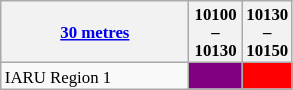<table class="wikitable" style="font-size:70%">
<tr>
<th width=120px><a href='#'>30 metres</a></th>
<th width= 30px>10100 – 10130</th>
<th width= 20px>10130 – 10150</th>
</tr>
<tr>
<td>IARU Region 1</td>
<td style="background-color: purple"></td>
<td style="background-color: red"></td>
</tr>
</table>
